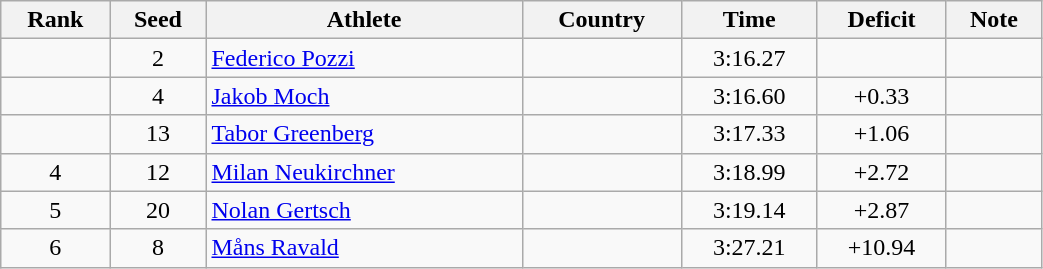<table class="wikitable sortable" style="text-align:center" width=55%>
<tr>
<th>Rank</th>
<th>Seed</th>
<th>Athlete</th>
<th>Country</th>
<th>Time</th>
<th>Deficit</th>
<th>Note</th>
</tr>
<tr>
<td></td>
<td>2</td>
<td align=left><a href='#'>Federico Pozzi</a></td>
<td align=left></td>
<td>3:16.27</td>
<td></td>
<td></td>
</tr>
<tr>
<td></td>
<td>4</td>
<td align=left><a href='#'>Jakob Moch</a></td>
<td align=left></td>
<td>3:16.60</td>
<td>+0.33</td>
<td></td>
</tr>
<tr>
<td></td>
<td>13</td>
<td align=left><a href='#'>Tabor Greenberg</a></td>
<td align=left></td>
<td>3:17.33</td>
<td>+1.06</td>
<td></td>
</tr>
<tr>
<td>4</td>
<td>12</td>
<td align=left><a href='#'>Milan Neukirchner</a></td>
<td align=left></td>
<td>3:18.99</td>
<td>+2.72</td>
<td></td>
</tr>
<tr>
<td>5</td>
<td>20</td>
<td align=left><a href='#'>Nolan Gertsch</a></td>
<td align=left></td>
<td>3:19.14</td>
<td>+2.87</td>
<td></td>
</tr>
<tr>
<td>6</td>
<td>8</td>
<td align=left><a href='#'>Måns Ravald</a></td>
<td align=left></td>
<td>3:27.21</td>
<td>+10.94</td>
<td></td>
</tr>
</table>
